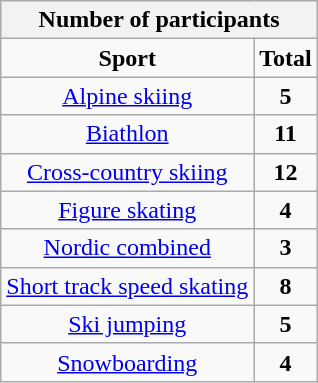<table class="wikitable">
<tr style="background:#efefef;">
<th colspan=2><strong>Number of participants</strong></th>
</tr>
<tr align=center>
<td><strong>Sport</strong></td>
<td><strong>Total</strong></td>
</tr>
<tr align=center>
<td><a href='#'>Alpine skiing</a></td>
<td><strong>5</strong></td>
</tr>
<tr align=center>
<td><a href='#'>Biathlon</a></td>
<td><strong>11</strong></td>
</tr>
<tr align=center>
<td><a href='#'>Cross-country skiing</a></td>
<td><strong>12</strong></td>
</tr>
<tr align=center>
<td><a href='#'>Figure skating</a></td>
<td><strong>4</strong></td>
</tr>
<tr align=center>
<td><a href='#'>Nordic combined</a></td>
<td><strong>3</strong></td>
</tr>
<tr align=center>
<td><a href='#'>Short track speed skating</a></td>
<td><strong>8</strong></td>
</tr>
<tr align=center>
<td><a href='#'>Ski jumping</a></td>
<td><strong>5</strong></td>
</tr>
<tr align=center>
<td><a href='#'>Snowboarding</a></td>
<td><strong>4</strong></td>
</tr>
</table>
